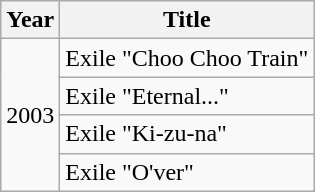<table class="wikitable">
<tr>
<th>Year</th>
<th>Title</th>
</tr>
<tr>
<td rowspan="4">2003</td>
<td>Exile "Choo Choo Train"</td>
</tr>
<tr>
<td>Exile "Eternal..."</td>
</tr>
<tr>
<td>Exile "Ki-zu-na"</td>
</tr>
<tr>
<td>Exile "O'ver"</td>
</tr>
</table>
